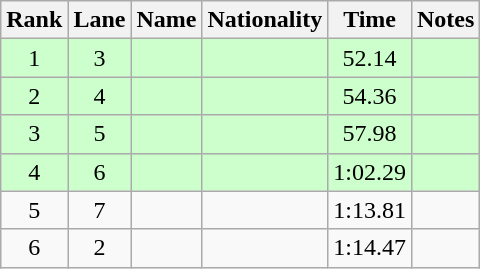<table class="wikitable sortable" style="text-align:center">
<tr>
<th>Rank</th>
<th>Lane</th>
<th>Name</th>
<th>Nationality</th>
<th>Time</th>
<th>Notes</th>
</tr>
<tr bgcolor=ccffcc>
<td>1</td>
<td>3</td>
<td align=left></td>
<td align=left></td>
<td>52.14</td>
<td><strong></strong></td>
</tr>
<tr bgcolor=ccffcc>
<td>2</td>
<td>4</td>
<td align=left></td>
<td align=left></td>
<td>54.36</td>
<td><strong></strong></td>
</tr>
<tr bgcolor=ccffcc>
<td>3</td>
<td>5</td>
<td align=left></td>
<td align=left></td>
<td>57.98</td>
<td><strong></strong></td>
</tr>
<tr bgcolor=ccffcc>
<td>4</td>
<td>6</td>
<td align=left></td>
<td align=left></td>
<td>1:02.29</td>
<td><strong></strong></td>
</tr>
<tr>
<td>5</td>
<td>7</td>
<td align=left></td>
<td align=left></td>
<td>1:13.81</td>
<td></td>
</tr>
<tr>
<td>6</td>
<td>2</td>
<td align=left></td>
<td align=left></td>
<td>1:14.47</td>
<td></td>
</tr>
</table>
